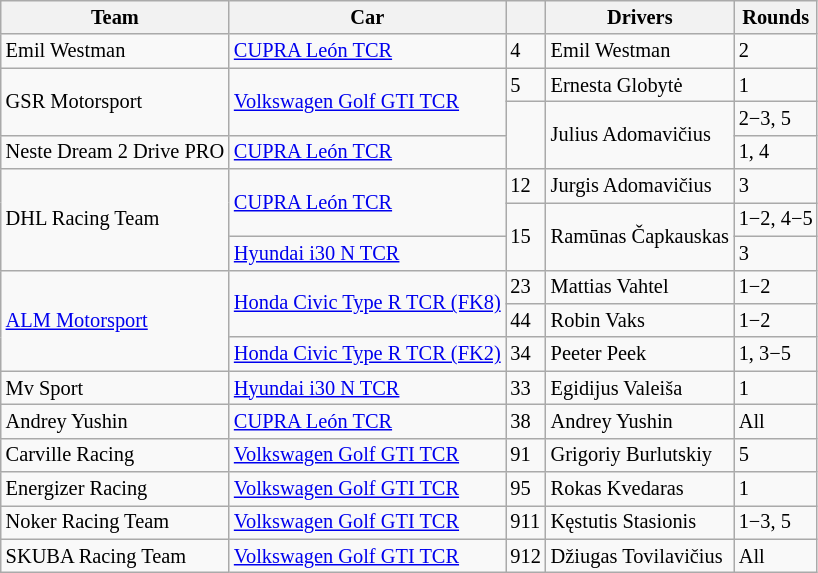<table class="wikitable" style="font-size: 85%">
<tr>
<th>Team</th>
<th>Car</th>
<th></th>
<th>Drivers</th>
<th>Rounds</th>
</tr>
<tr>
<td> Emil Westman</td>
<td><a href='#'>CUPRA León TCR</a></td>
<td>4</td>
<td> Emil Westman</td>
<td>2</td>
</tr>
<tr>
<td rowspan="2"> GSR Motorsport</td>
<td rowspan="2"><a href='#'>Volkswagen Golf GTI TCR</a></td>
<td>5</td>
<td> Ernesta Globytė</td>
<td>1</td>
</tr>
<tr>
<td rowspan="2"></td>
<td rowspan="2"> Julius Adomavičius</td>
<td>2−3, 5</td>
</tr>
<tr>
<td> Neste Dream 2 Drive PRO</td>
<td><a href='#'>CUPRA León TCR</a></td>
<td>1, 4</td>
</tr>
<tr>
<td rowspan="3"> DHL Racing Team</td>
<td rowspan="2"><a href='#'>CUPRA León TCR</a></td>
<td>12</td>
<td> Jurgis Adomavičius</td>
<td>3</td>
</tr>
<tr>
<td rowspan="2">15</td>
<td rowspan="2"> Ramūnas Čapkauskas</td>
<td>1−2, 4−5</td>
</tr>
<tr>
<td><a href='#'>Hyundai i30 N TCR</a></td>
<td>3</td>
</tr>
<tr>
<td rowspan="3"> <a href='#'>ALM Motorsport</a></td>
<td rowspan="2"><a href='#'>Honda Civic Type R TCR (FK8)</a></td>
<td>23</td>
<td> Mattias Vahtel</td>
<td>1−2</td>
</tr>
<tr>
<td>44</td>
<td> Robin Vaks</td>
<td>1−2</td>
</tr>
<tr>
<td><a href='#'>Honda Civic Type R TCR (FK2)</a></td>
<td>34</td>
<td> Peeter Peek</td>
<td>1, 3−5</td>
</tr>
<tr>
<td> Mv Sport</td>
<td><a href='#'>Hyundai i30 N TCR</a></td>
<td>33</td>
<td> Egidijus Valeiša</td>
<td>1</td>
</tr>
<tr>
<td> Andrey Yushin</td>
<td><a href='#'>CUPRA León TCR</a></td>
<td>38</td>
<td> Andrey Yushin</td>
<td>All</td>
</tr>
<tr>
<td> Carville Racing</td>
<td><a href='#'>Volkswagen Golf GTI TCR</a></td>
<td>91</td>
<td> Grigoriy Burlutskiy</td>
<td>5</td>
</tr>
<tr>
<td> Energizer Racing</td>
<td><a href='#'>Volkswagen Golf GTI TCR</a></td>
<td>95</td>
<td> Rokas Kvedaras</td>
<td>1</td>
</tr>
<tr>
<td> Noker Racing Team</td>
<td><a href='#'>Volkswagen Golf GTI TCR</a></td>
<td>911</td>
<td> Kęstutis Stasionis</td>
<td>1−3, 5</td>
</tr>
<tr>
<td> SKUBA Racing Team</td>
<td><a href='#'>Volkswagen Golf GTI TCR</a></td>
<td>912</td>
<td> Džiugas Tovilavičius</td>
<td>All</td>
</tr>
</table>
